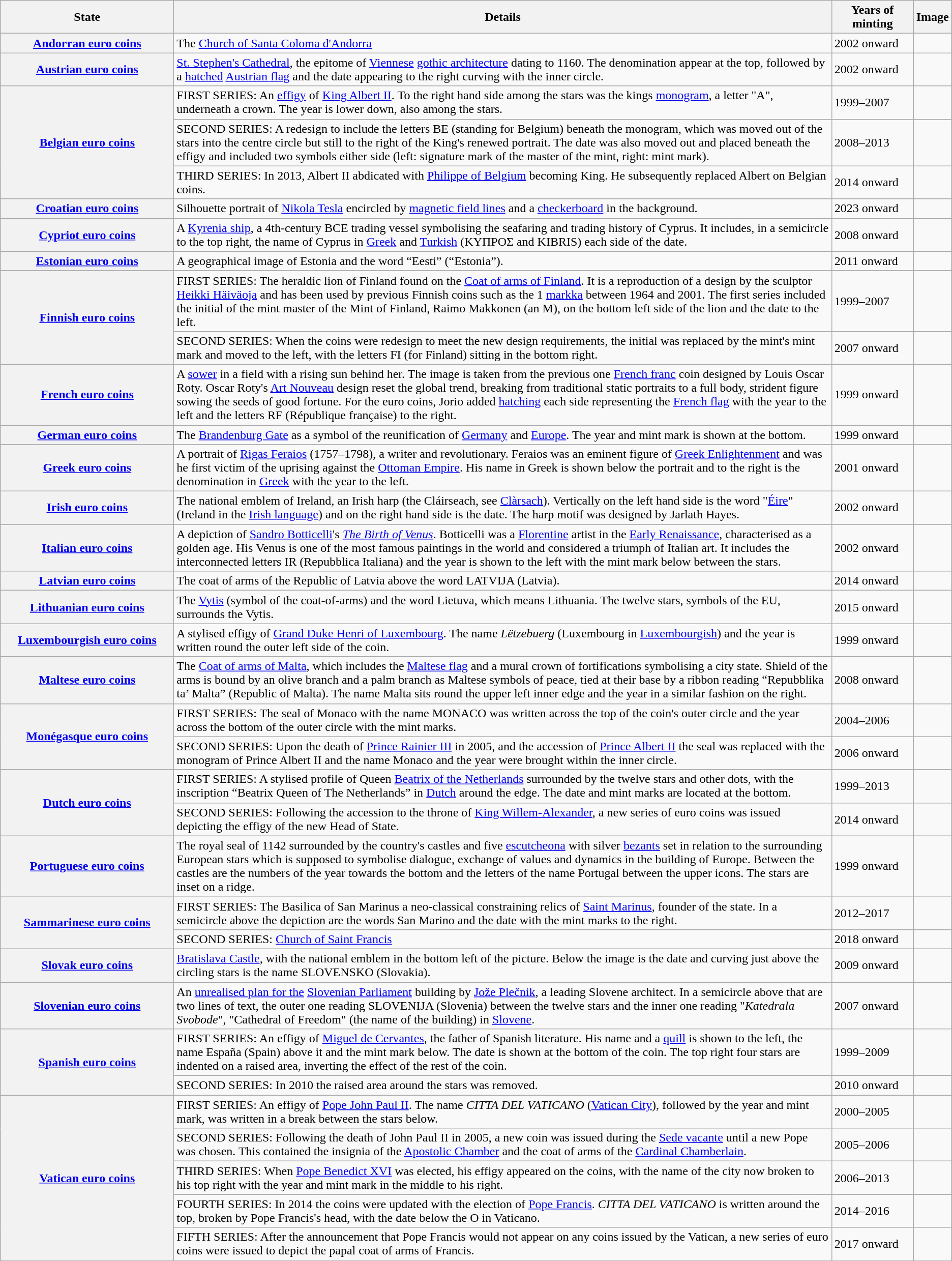<table class="wikitable">
<tr>
<th width=220px>State</th>
<th>Details</th>
<th width=100px>Years of minting</th>
<th>Image</th>
</tr>
<tr>
<th> <a href='#'>Andorran euro coins</a></th>
<td>The <a href='#'>Church of Santa Coloma d'Andorra</a></td>
<td>2002 onward</td>
<td></td>
</tr>
<tr>
<th> <a href='#'>Austrian euro coins</a></th>
<td><a href='#'>St. Stephen's Cathedral</a>, the epitome of <a href='#'>Viennese</a> <a href='#'>gothic architecture</a> dating to 1160. The denomination appear at the top, followed by a <a href='#'>hatched</a> <a href='#'>Austrian flag</a> and the date appearing to the right curving with the inner circle.</td>
<td>2002 onward</td>
<td></td>
</tr>
<tr>
<th rowspan=3> <a href='#'>Belgian euro coins</a></th>
<td>FIRST SERIES: An <a href='#'>effigy</a> of <a href='#'>King Albert II</a>. To the right hand side among the stars was the kings <a href='#'>monogram</a>, a letter "A", underneath a crown. The year is lower down, also among the stars.</td>
<td>1999–2007</td>
<td></td>
</tr>
<tr>
<td>SECOND SERIES: A redesign to include the letters BE (standing for Belgium) beneath the monogram, which was moved out of the stars into the centre circle but still to the right of the King's renewed portrait. The date was also moved out and placed beneath the effigy and included two symbols either side (left: signature mark of the master of the mint, right: mint mark).</td>
<td>2008–2013</td>
<td></td>
</tr>
<tr>
<td>THIRD SERIES: In 2013, Albert II abdicated with <a href='#'>Philippe of Belgium</a> becoming King. He subsequently replaced Albert on Belgian coins.</td>
<td>2014 onward</td>
<td></td>
</tr>
<tr>
<th> <a href='#'>Croatian euro coins</a></th>
<td>Silhouette portrait of <a href='#'>Nikola Tesla</a> encircled by <a href='#'>magnetic field lines</a> and a <a href='#'>checkerboard</a> in the background.</td>
<td>2023 onward</td>
<td></td>
</tr>
<tr>
<th> <a href='#'>Cypriot euro coins</a></th>
<td>A <a href='#'>Kyrenia ship</a>, a 4th-century BCE trading vessel symbolising the seafaring and trading history of Cyprus. It includes, in a semicircle to the top right, the name of Cyprus in <a href='#'>Greek</a> and <a href='#'>Turkish</a> (ΚΥΠΡΟΣ and KIBRIS) each side of the date.</td>
<td>2008 onward</td>
<td></td>
</tr>
<tr>
<th> <a href='#'>Estonian euro coins</a></th>
<td>A geographical image of Estonia and the word “Eesti” (“Estonia”).</td>
<td>2011 onward</td>
<td></td>
</tr>
<tr>
<th rowspan=2> <a href='#'>Finnish euro coins</a></th>
<td>FIRST SERIES: The heraldic lion of Finland found on the <a href='#'>Coat of arms of Finland</a>. It is a reproduction of a design by the sculptor <a href='#'>Heikki Häiväoja</a> and has been used by previous Finnish coins such as the 1 <a href='#'>markka</a> between 1964 and 2001. The first series included the initial of the mint master of the Mint of Finland, Raimo Makkonen (an M), on the bottom left side of the lion and the date to the left.</td>
<td>1999–2007</td>
<td></td>
</tr>
<tr>
<td>SECOND SERIES: When the coins were redesign to meet the new design requirements, the initial was replaced by the mint's mint mark and moved to the left, with the letters FI (for Finland) sitting in the bottom right.</td>
<td>2007 onward</td>
<td></td>
</tr>
<tr>
<th> <a href='#'>French euro coins</a></th>
<td>A <a href='#'>sower</a> in a field with a rising sun behind her. The image is taken from the previous one <a href='#'>French franc</a> coin designed by Louis Oscar Roty. Oscar Roty's <a href='#'>Art Nouveau</a> design reset the global trend, breaking from traditional static portraits to a full body, strident figure sowing the seeds of good fortune. For the euro coins, Jorio added <a href='#'>hatching</a> each side representing the <a href='#'>French flag</a> with the year to the left and the letters RF (République française) to the right.</td>
<td>1999 onward</td>
<td></td>
</tr>
<tr>
<th> <a href='#'>German euro coins</a></th>
<td>The <a href='#'>Brandenburg Gate</a> as a symbol of the reunification of <a href='#'>Germany</a> and <a href='#'>Europe</a>. The year and mint mark is shown at the bottom.</td>
<td>1999 onward</td>
<td></td>
</tr>
<tr>
<th> <a href='#'>Greek euro coins</a></th>
<td>A portrait of <a href='#'>Rigas Feraios</a> (1757–1798), a writer and revolutionary. Feraios was an eminent figure of <a href='#'>Greek Enlightenment</a> and was he first victim of the uprising against the <a href='#'>Ottoman Empire</a>. His name in Greek is shown below the portrait and to the right is the denomination in <a href='#'>Greek</a> with the year to the left.</td>
<td>2001 onward</td>
<td></td>
</tr>
<tr>
<th> <a href='#'>Irish euro coins</a></th>
<td>The national emblem of Ireland, an Irish harp (the Cláirseach, see <a href='#'>Clàrsach</a>). Vertically on the left hand side is the word "<a href='#'>Éire</a>" (Ireland in the <a href='#'>Irish language</a>) and on the right hand side is the date. The harp motif was designed by Jarlath Hayes.</td>
<td>2002 onward</td>
<td></td>
</tr>
<tr>
<th> <a href='#'>Italian euro coins</a></th>
<td>A depiction of <a href='#'>Sandro Botticelli</a>'s <em><a href='#'>The Birth of Venus</a></em>. Botticelli was a <a href='#'>Florentine</a> artist in the <a href='#'>Early Renaissance</a>, characterised as a golden age. His Venus is one of the most famous paintings in the world and considered a triumph of Italian art. It includes the interconnected letters IR (Repubblica Italiana) and the year is shown to the left with the mint mark below between the stars.</td>
<td>2002 onward</td>
<td></td>
</tr>
<tr>
<th> <a href='#'>Latvian euro coins</a></th>
<td>The coat of arms of the Republic of Latvia above the word LATVIJA (Latvia).</td>
<td>2014 onward</td>
<td></td>
</tr>
<tr>
<th> <a href='#'>Lithuanian euro coins</a></th>
<td>The <a href='#'>Vytis</a> (symbol of the coat-of-arms) and the word Lietuva, which means Lithuania. The twelve stars, symbols of the EU, surrounds the Vytis.</td>
<td>2015 onward</td>
<td></td>
</tr>
<tr>
<th> <a href='#'>Luxembourgish euro coins</a></th>
<td>A stylised effigy of <a href='#'>Grand Duke Henri of Luxembourg</a>. The name <em>Lëtzebuerg</em> (Luxembourg in <a href='#'>Luxembourgish</a>) and the year is written round the outer left side of the coin.</td>
<td>1999 onward</td>
<td></td>
</tr>
<tr>
<th> <a href='#'>Maltese euro coins</a></th>
<td>The <a href='#'>Coat of arms of Malta</a>, which includes the <a href='#'>Maltese flag</a> and a mural crown of fortifications symbolising a city state. Shield of the arms is bound by an olive branch and a palm branch as Maltese symbols of peace, tied at their base by a ribbon reading “Repubblika ta’ Malta” (Republic of Malta). The name Malta sits round the upper left inner edge and the year in a similar fashion on the right.</td>
<td>2008 onward</td>
<td></td>
</tr>
<tr>
<th rowspan=2> <a href='#'>Monégasque euro coins</a></th>
<td>FIRST SERIES: The seal of Monaco with the name MONACO was written across the top of the coin's outer circle and the year across the bottom of the outer circle with the mint marks.</td>
<td>2004–2006</td>
<td></td>
</tr>
<tr>
<td>SECOND SERIES: Upon the death of <a href='#'>Prince Rainier III</a> in 2005, and the accession of <a href='#'>Prince Albert II</a> the seal was replaced with the monogram of Prince Albert II and the name Monaco and the year were brought within the inner circle.</td>
<td>2006 onward</td>
<td></td>
</tr>
<tr>
<th rowspan=2> <a href='#'>Dutch euro coins</a></th>
<td>FIRST SERIES: A stylised profile of Queen <a href='#'>Beatrix of the Netherlands</a> surrounded by the twelve stars and other dots, with the inscription “Beatrix Queen of The Netherlands” in <a href='#'>Dutch</a> around the edge. The date and mint marks are located at the bottom.</td>
<td>1999–2013</td>
<td></td>
</tr>
<tr>
<td>SECOND SERIES: Following the accession to the throne of <a href='#'>King Willem-Alexander</a>, a new series of euro coins was issued depicting the effigy of the new Head of State.</td>
<td>2014 onward</td>
<td></td>
</tr>
<tr>
<th> <a href='#'>Portuguese euro coins</a></th>
<td>The royal seal of 1142 surrounded by the country's castles and five <a href='#'>escutcheona</a> with silver <a href='#'>bezants</a> set in relation to the surrounding European stars which is supposed to symbolise dialogue, exchange of values and dynamics in the building of Europe. Between the castles are the numbers of the year towards the bottom and the letters of the name Portugal between the upper icons. The stars are inset on a ridge.</td>
<td>1999 onward</td>
<td></td>
</tr>
<tr>
<th rowspan=2> <a href='#'>Sammarinese euro coins</a></th>
<td>FIRST SERIES: The Basilica of San Marinus a neo-classical constraining relics of <a href='#'>Saint Marinus</a>, founder of the state. In a semicircle above the depiction are the words San Marino and the date with the mint marks to the right.</td>
<td>2012–2017</td>
<td></td>
</tr>
<tr>
<td>SECOND SERIES: <a href='#'>Church of Saint Francis</a></td>
<td>2018 onward</td>
<td></td>
</tr>
<tr>
<th> <a href='#'>Slovak euro coins</a></th>
<td><a href='#'>Bratislava Castle</a>, with the national emblem in the bottom left of the picture. Below the image is the date and curving just above the circling stars is the name SLOVENSKO (Slovakia).</td>
<td>2009 onward</td>
<td></td>
</tr>
<tr>
<th> <a href='#'>Slovenian euro coins</a></th>
<td>An <a href='#'>unrealised plan for the</a> <a href='#'>Slovenian Parliament</a> building by <a href='#'>Jože Plečnik</a>, a leading Slovene architect. In a semicircle above that are two lines of text, the outer one reading SLOVENIJA (Slovenia) between the twelve stars and the inner one reading "<em>Katedrala Svobode</em>", "Cathedral of Freedom" (the name of the building) in <a href='#'>Slovene</a>.</td>
<td>2007 onward</td>
<td></td>
</tr>
<tr>
<th rowspan=2> <a href='#'>Spanish euro coins</a></th>
<td>FIRST SERIES: An effigy of <a href='#'>Miguel de Cervantes</a>, the father of Spanish literature. His name and a <a href='#'>quill</a> is shown to the left, the name España (Spain) above it and the mint mark below. The date is shown at the bottom of the coin. The top right four stars are indented on a raised area, inverting the effect of the rest of the coin.</td>
<td>1999–2009</td>
<td><br></td>
</tr>
<tr>
<td>SECOND SERIES: In 2010 the raised area around the stars was removed.</td>
<td>2010 onward</td>
<td></td>
</tr>
<tr>
<th rowspan=5> <a href='#'>Vatican euro coins</a></th>
<td>FIRST SERIES: An effigy of <a href='#'>Pope John Paul II</a>. The name <em>CITTA DEL VATICANO</em> (<a href='#'>Vatican City</a>), followed by the year and mint mark, was written in a break between the stars below.</td>
<td>2000–2005</td>
<td></td>
</tr>
<tr>
<td>SECOND SERIES: Following the death of John Paul II in 2005, a new coin was issued during the <a href='#'>Sede vacante</a> until a new Pope was chosen. This contained the insignia of the <a href='#'>Apostolic Chamber</a> and the coat of arms of the <a href='#'>Cardinal Chamberlain</a>.</td>
<td>2005–2006</td>
<td></td>
</tr>
<tr>
<td>THIRD SERIES: When <a href='#'>Pope Benedict XVI</a> was elected, his effigy appeared on the coins, with the name of the city now broken to his top right with the year and mint mark in the middle to his right.</td>
<td>2006–2013</td>
<td></td>
</tr>
<tr>
<td>FOURTH SERIES: In 2014 the coins were updated with the election of <a href='#'>Pope Francis</a>. <em>CITTA DEL VATICANO</em> is written around the top, broken by Pope Francis's head, with the date below the O in Vaticano.</td>
<td>2014–2016</td>
<td></td>
</tr>
<tr>
<td>FIFTH SERIES: After the announcement that Pope Francis would not appear on any coins issued by the Vatican, a new series of euro coins were issued to depict the papal coat of arms of Francis.</td>
<td>2017 onward</td>
<td></td>
</tr>
</table>
